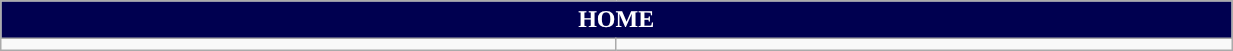<table class="wikitable collapsible collapsed" style="width:65%">
<tr>
<th colspan=7 ! style="color:#FFFFFF; background:#000050">HOME</th>
</tr>
<tr>
<td></td>
<td></td>
</tr>
</table>
